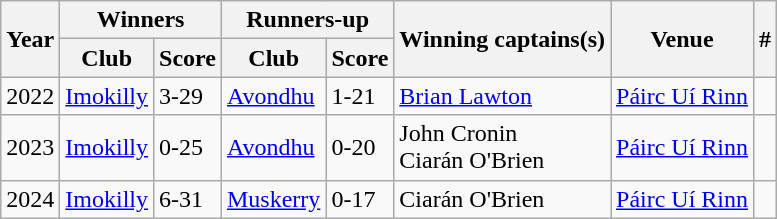<table class="wikitable sortable" style="text-align:left;">
<tr>
<th rowspan="2">Year</th>
<th colspan="2">Winners</th>
<th colspan="2">Runners-up</th>
<th rowspan="2">Winning captains(s)</th>
<th rowspan="2">Venue</th>
<th rowspan="2">#</th>
</tr>
<tr>
<th>Club</th>
<th>Score</th>
<th>Club</th>
<th>Score</th>
</tr>
<tr>
<td>2022</td>
<td><a href='#'>Imokilly</a></td>
<td>3-29</td>
<td><a href='#'>Avondhu</a></td>
<td>1-21</td>
<td><a href='#'>Brian Lawton</a></td>
<td><a href='#'>Páirc Uí Rinn</a></td>
<td></td>
</tr>
<tr>
<td>2023</td>
<td><a href='#'>Imokilly</a></td>
<td>0-25</td>
<td><a href='#'>Avondhu</a></td>
<td>0-20</td>
<td>John Cronin<br>Ciarán O'Brien</td>
<td><a href='#'>Páirc Uí Rinn</a></td>
<td></td>
</tr>
<tr>
<td>2024</td>
<td><a href='#'>Imokilly</a></td>
<td>6-31</td>
<td><a href='#'>Muskerry</a></td>
<td>0-17</td>
<td>Ciarán O'Brien</td>
<td><a href='#'>Páirc Uí Rinn</a></td>
<td></td>
</tr>
</table>
